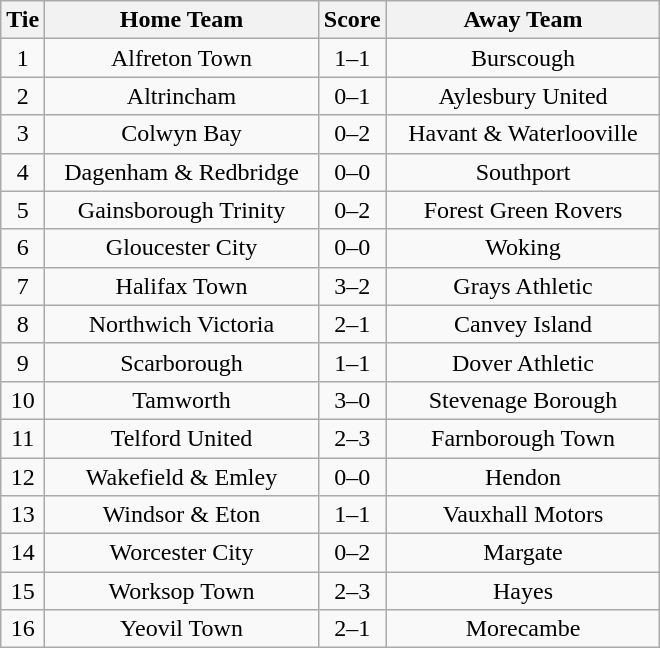<table class="wikitable" style="text-align:center;">
<tr>
<th width=20>Tie</th>
<th width=175>Home Team</th>
<th width=20>Score</th>
<th width=175>Away Team</th>
</tr>
<tr>
<td>1</td>
<td>Alfreton Town</td>
<td>1–1</td>
<td>Burscough</td>
</tr>
<tr>
<td>2</td>
<td>Altrincham</td>
<td>0–1</td>
<td>Aylesbury United</td>
</tr>
<tr>
<td>3</td>
<td>Colwyn Bay</td>
<td>0–2</td>
<td>Havant & Waterlooville</td>
</tr>
<tr>
<td>4</td>
<td>Dagenham & Redbridge</td>
<td>0–0</td>
<td>Southport</td>
</tr>
<tr>
<td>5</td>
<td>Gainsborough Trinity</td>
<td>0–2</td>
<td>Forest Green Rovers</td>
</tr>
<tr>
<td>6</td>
<td>Gloucester City</td>
<td>0–0</td>
<td>Woking</td>
</tr>
<tr>
<td>7</td>
<td>Halifax Town</td>
<td>3–2</td>
<td>Grays Athletic</td>
</tr>
<tr>
<td>8</td>
<td>Northwich Victoria</td>
<td>2–1</td>
<td>Canvey Island</td>
</tr>
<tr>
<td>9</td>
<td>Scarborough</td>
<td>1–1</td>
<td>Dover Athletic</td>
</tr>
<tr>
<td>10</td>
<td>Tamworth</td>
<td>3–0</td>
<td>Stevenage Borough</td>
</tr>
<tr>
<td>11</td>
<td>Telford United</td>
<td>2–3</td>
<td>Farnborough Town</td>
</tr>
<tr>
<td>12</td>
<td>Wakefield & Emley</td>
<td>0–0</td>
<td>Hendon</td>
</tr>
<tr>
<td>13</td>
<td>Windsor & Eton</td>
<td>1–1</td>
<td>Vauxhall Motors</td>
</tr>
<tr>
<td>14</td>
<td>Worcester City</td>
<td>0–2</td>
<td>Margate</td>
</tr>
<tr>
<td>15</td>
<td>Worksop Town</td>
<td>2–3</td>
<td>Hayes</td>
</tr>
<tr>
<td>16</td>
<td>Yeovil Town</td>
<td>2–1</td>
<td>Morecambe</td>
</tr>
</table>
